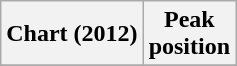<table class="wikitable plainrowheaders" style="text-align:center">
<tr>
<th scope="col">Chart (2012)</th>
<th scope="col">Peak<br> position</th>
</tr>
<tr>
</tr>
</table>
